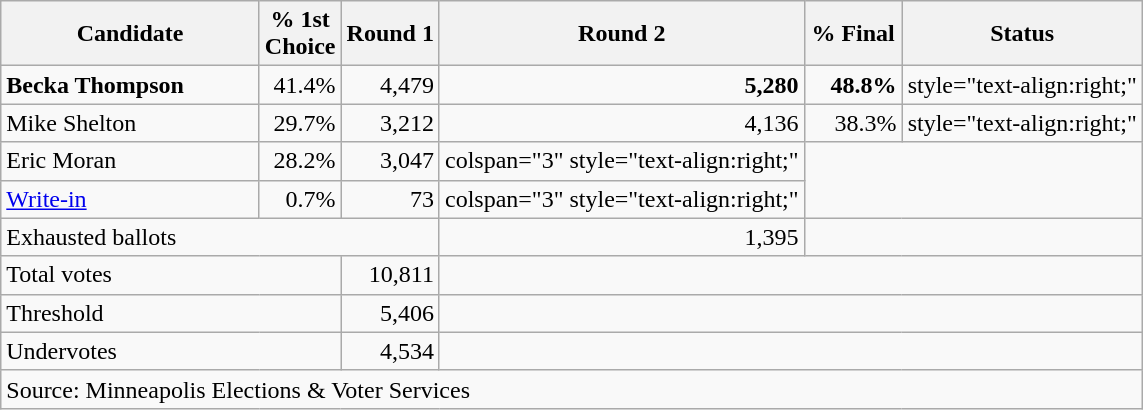<table class="wikitable">
<tr>
<th style="width:165px">Candidate</th>
<th>% 1st<br>Choice</th>
<th>Round 1</th>
<th>Round 2</th>
<th style="width:58px;">% Final</th>
<th>Status</th>
</tr>
<tr>
<td><strong>Becka Thompson </strong></td>
<td align="right">41.4%</td>
<td align="right">4,479</td>
<td align="right"><strong>5,280</strong></td>
<td align="right"><strong>48.8%</strong></td>
<td>style="text-align:right;" </td>
</tr>
<tr>
<td>Mike Shelton</td>
<td align="right">29.7%</td>
<td align="right">3,212</td>
<td align="right">4,136</td>
<td align="right">38.3%</td>
<td>style="text-align:right;" </td>
</tr>
<tr>
<td>Eric Moran</td>
<td align="right">28.2%</td>
<td align="right">3,047</td>
<td>colspan="3" style="text-align:right;" </td>
</tr>
<tr>
<td><a href='#'>Write-in</a></td>
<td align="right">0.7%</td>
<td align="right">73</td>
<td>colspan="3" style="text-align:right;" </td>
</tr>
<tr>
<td colspan="3">Exhausted ballots</td>
<td align="right">1,395</td>
<td colspan="2" align="right"></td>
</tr>
<tr>
<td colspan="2">Total votes</td>
<td align="right">10,811</td>
<td colspan="5"></td>
</tr>
<tr>
<td colspan="2">Threshold</td>
<td align="right">5,406</td>
<td colspan="5"></td>
</tr>
<tr>
<td colspan="2">Undervotes</td>
<td align="right">4,534</td>
<td colspan="5"></td>
</tr>
<tr>
<td colspan="7">Source: Minneapolis Elections & Voter Services</td>
</tr>
</table>
